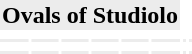<table align=center>
<tr>
<th colspan="6" style="background:#ECECEC; "><strong>Ovals of Studiolo</strong></th>
</tr>
<tr>
<td></td>
<td></td>
<td></td>
<td></td>
<td></td>
<td></td>
<td></td>
<td></td>
</tr>
<tr>
<td style="background:#ECECEC;"></td>
<td style="background:#ECECEC;"></td>
<td style="background:#ECECEC;"></td>
<td style="background:#ECECEC;"></td>
<td style="background:#ECECEC;"></td>
<td style="background:#ECECEC;"></td>
<td style="background:#ECECEC;"></td>
<td style="background:#ECECEC;"></td>
</tr>
<tr>
<td></td>
<td></td>
<td></td>
<td></td>
<td></td>
<td></td>
<td></td>
<td></td>
</tr>
<tr>
<td style="background:#ECECEC;"></td>
<td style="background:#ECECEC;"></td>
<td style="background:#ECECEC;"></td>
<td style="background:#ECECEC;"></td>
<td style="background:#ECECEC;"></td>
<td style="background:#ECECEC;"></td>
<td style="background:#ECECEC;"></td>
<td style="background:#ECECEC;"></td>
</tr>
</table>
